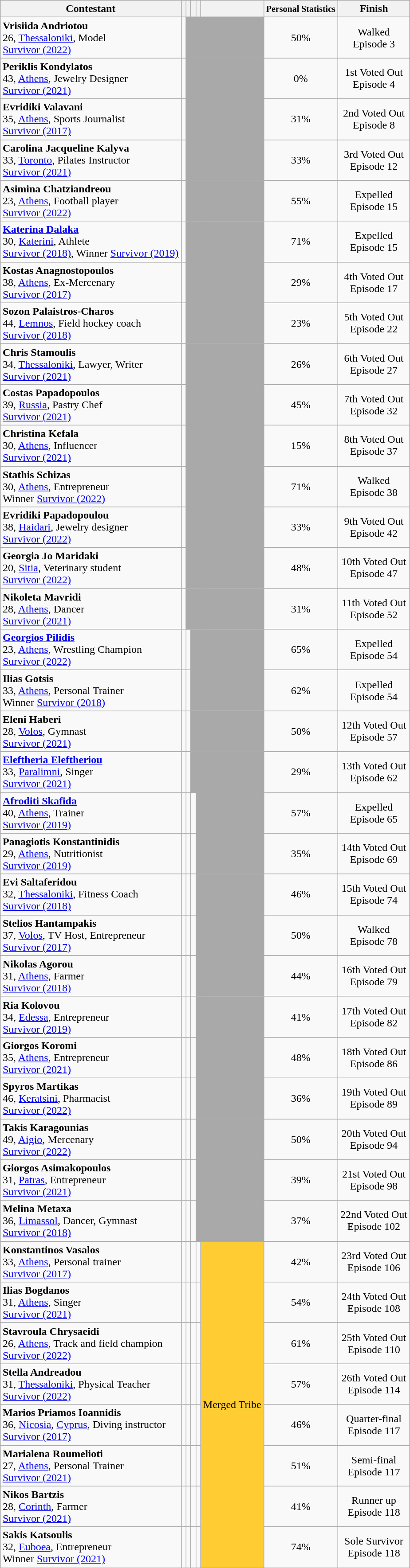<table class="wikitable sortable" style="margin:auto; text-align:center">
<tr>
<th>Contestant</th>
<th></th>
<th></th>
<th></th>
<th></th>
<th></th>
<th><small>Personal Statistics</small></th>
<th>Finish</th>
</tr>
<tr>
<td align="left"><strong>Vrisiida Andriotou</strong><br>26, <a href='#'>Thessaloniki</a>, Model<br><a href='#'>Survivor (2022)</a></td>
<td></td>
<td bgcolor="darkgray"></td>
<td bgcolor="darkgray"></td>
<td bgcolor="darkgray"></td>
<td bgcolor="darkgray"></td>
<td>50%</td>
<td>Walked<br>Episode 3</td>
</tr>
<tr>
<td align="left"><strong>Periklis Kondylatos</strong><br>43, <a href='#'>Athens</a>, Jewelry Designer<br><a href='#'>Survivor (2021)</a></td>
<td></td>
<td bgcolor="darkgray"></td>
<td bgcolor="darkgray"></td>
<td bgcolor="darkgray"></td>
<td bgcolor="darkgray"></td>
<td>0%</td>
<td>1st Voted Out <br>Episode 4</td>
</tr>
<tr>
<td align="left"><strong>Evridiki Valavani</strong><br>35, <a href='#'>Athens</a>, Sports Journalist<br><a href='#'>Survivor (2017)</a></td>
<td></td>
<td bgcolor="darkgray"></td>
<td bgcolor="darkgray"></td>
<td bgcolor="darkgray"></td>
<td bgcolor="darkgray"></td>
<td>31%</td>
<td>2nd Voted Out <br>Episode 8</td>
</tr>
<tr>
<td align="left"><strong>Carolina Jacqueline Kalyva</strong><br>33, <a href='#'>Toronto</a>, Pilates Instructor<br><a href='#'>Survivor (2021)</a></td>
<td></td>
<td bgcolor="darkgray"></td>
<td bgcolor="darkgray"></td>
<td bgcolor="darkgray"></td>
<td bgcolor="darkgray"></td>
<td>33%</td>
<td>3rd Voted Out <br>Episode 12</td>
</tr>
<tr>
<td align="left"><strong>Asimina Chatziandreou</strong><br>23, <a href='#'>Athens</a>, Football player<br><a href='#'>Survivor (2022)</a></td>
<td></td>
<td bgcolor="darkgray"></td>
<td bgcolor="darkgray"></td>
<td bgcolor="darkgray"></td>
<td bgcolor="darkgray"></td>
<td>55%</td>
<td>Expelled<br>Episode 15</td>
</tr>
<tr>
<td align="left"><strong><a href='#'>Katerina Dalaka</a></strong><br>30, <a href='#'>Katerini</a>, Athlete<br> <a href='#'>Survivor (2018)</a>, Winner <a href='#'>Survivor (2019)</a></td>
<td></td>
<td bgcolor="darkgray"></td>
<td bgcolor="darkgray"></td>
<td bgcolor="darkgray"></td>
<td bgcolor="darkgray"></td>
<td>71%</td>
<td>Expelled<br>Episode 15</td>
</tr>
<tr>
<td align="left"><strong>Kostas Anagnostopoulos</strong><br>38, <a href='#'>Athens</a>, Ex-Mercenary<br><a href='#'>Survivor (2017)</a></td>
<td></td>
<td bgcolor="darkgray"></td>
<td bgcolor="darkgray"></td>
<td bgcolor="darkgray"></td>
<td bgcolor="darkgray"></td>
<td>29%</td>
<td>4th Voted Out <br>Episode 17</td>
</tr>
<tr>
<td align="left"><strong>Sozon Palaistros-Charos</strong><br>44, <a href='#'>Lemnos</a>, Field hockey coach <br><a href='#'>Survivor (2018)</a></td>
<td></td>
<td bgcolor="darkgray"></td>
<td bgcolor="darkgray"></td>
<td bgcolor="darkgray"></td>
<td bgcolor="darkgray"></td>
<td>23%</td>
<td>5th Voted Out <br>Episode 22</td>
</tr>
<tr>
<td align="left"><strong>Chris Stamoulis</strong> <br> 34, <a href='#'>Thessaloniki</a>, Lawyer, Writer<br><a href='#'>Survivor (2021)</a></td>
<td></td>
<td bgcolor="darkgray"></td>
<td bgcolor="darkgray"></td>
<td bgcolor="darkgray"></td>
<td bgcolor="darkgray"></td>
<td>26%</td>
<td>6th Voted Out <br>Episode 27</td>
</tr>
<tr>
<td align="left"><strong>Costas Papadopoulos</strong><br>39, <a href='#'>Russia</a>, Pastry Chef<br><a href='#'>Survivor (2021)</a></td>
<td></td>
<td bgcolor="darkgray"></td>
<td bgcolor="darkgray"></td>
<td bgcolor="darkgray"></td>
<td bgcolor="darkgray"></td>
<td>45%</td>
<td>7th Voted Out <br>Episode 32</td>
</tr>
<tr>
<td align="left"><strong>Christina Kefala</strong> <br> 30, <a href='#'>Athens</a>, Influencer<br><a href='#'>Survivor (2021)</a></td>
<td></td>
<td bgcolor="darkgray"></td>
<td bgcolor="darkgray"></td>
<td bgcolor="darkgray"></td>
<td bgcolor="darkgray"></td>
<td>15%</td>
<td>8th Voted Out <br>Episode 37</td>
</tr>
<tr>
<td align="left"><strong>Stathis Schizas</strong><br>30, <a href='#'>Athens</a>, Entrepreneur<br> Winner <a href='#'>Survivor (2022)</a></td>
<td></td>
<td bgcolor="darkgray"></td>
<td bgcolor="darkgray"></td>
<td bgcolor="darkgray"></td>
<td bgcolor="darkgray"></td>
<td>71%</td>
<td>Walked <br>Episode 38</td>
</tr>
<tr>
<td align="left"><strong>Evridiki Papadopoulou</strong><br>38, <a href='#'>Haidari</a>, Jewelry designer <small><br></small><a href='#'>Survivor (2022)</a></td>
<td></td>
<td bgcolor="darkgray"></td>
<td bgcolor="darkgray"></td>
<td bgcolor="darkgray"></td>
<td bgcolor="darkgray"></td>
<td>33%</td>
<td>9th Voted Out <br>Episode 42</td>
</tr>
<tr>
<td align="left"><strong>Georgia Jo Maridaki</strong><br>20, <a href='#'>Sitia</a>, Veterinary student<small><br></small><a href='#'>Survivor (2022)</a></td>
<td></td>
<td bgcolor="darkgray"></td>
<td bgcolor="darkgray"></td>
<td bgcolor="darkgray"></td>
<td bgcolor="darkgray"></td>
<td>48%</td>
<td>10th Voted Out <br>Episode 47</td>
</tr>
<tr>
<td align="left"><strong>Nikoleta Mavridi</strong> <br> 28, <a href='#'>Athens</a>, Dancer<br><a href='#'>Survivor (2021)</a></td>
<td></td>
<td bgcolor="darkgray"></td>
<td bgcolor="darkgray"></td>
<td bgcolor="darkgray"></td>
<td bgcolor="darkgray"></td>
<td>31%</td>
<td>11th Voted Out <br>Episode 52</td>
</tr>
<tr>
<td align="left"><strong><a href='#'>Georgios Pilidis</a></strong><br>23, <a href='#'>Athens</a>, Wrestling Champion<br><a href='#'>Survivor (2022)</a></td>
<td></td>
<td></td>
<td bgcolor="darkgray"></td>
<td bgcolor="darkgray"></td>
<td bgcolor="darkgray"></td>
<td>65%</td>
<td>Expelled<br>Episode 54</td>
</tr>
<tr>
<td align="left"><strong>Ilias Gotsis</strong><br>33, <a href='#'>Athens</a>, Personal Trainer<br> Winner <a href='#'>Survivor (2018)</a></td>
<td></td>
<td></td>
<td bgcolor="darkgray"></td>
<td bgcolor="darkgray"></td>
<td bgcolor="darkgray"></td>
<td>62%</td>
<td>Expelled<br>Episode 54</td>
</tr>
<tr>
<td align="left"><strong>Eleni Haberi</strong><br>28, <a href='#'>Volos</a>, Gymnast<br><a href='#'>Survivor (2021)</a></td>
<td></td>
<td></td>
<td bgcolor="darkgray"></td>
<td bgcolor="darkgray"></td>
<td bgcolor="darkgray"></td>
<td>50%</td>
<td>12th Voted Out <br>Episode 57</td>
</tr>
<tr>
<td align="left"><strong><a href='#'>Eleftheria Eleftheriou</a></strong> <br> 33, <a href='#'>Paralimni</a>, Singer <br><a href='#'>Survivor (2021)</a></td>
<td></td>
<td></td>
<td bgcolor="darkgray"></td>
<td bgcolor="darkgray"></td>
<td bgcolor="darkgray"></td>
<td>29%</td>
<td>13th Voted Out <br>Episode 62</td>
</tr>
<tr>
<td align="left"><strong><a href='#'>Afroditi Skafida</a></strong><br>40, <a href='#'>Athens</a>, Trainer<br><a href='#'>Survivor (2019)</a></td>
<td></td>
<td></td>
<td></td>
<td bgcolor="darkgray"></td>
<td bgcolor="darkgray"></td>
<td>57%</td>
<td>Expelled<br>Episode 65</td>
</tr>
<tr>
</tr>
<tr>
<td align="left"><strong>Panagiotis Konstantinidis</strong><br>29, <a href='#'>Athens</a>, Nutritionist<br><a href='#'>Survivor (2019)</a></td>
<td></td>
<td></td>
<td></td>
<td bgcolor="darkgray"></td>
<td bgcolor="darkgray"></td>
<td>35%</td>
<td>14th Voted Out <br>Episode 69</td>
</tr>
<tr>
<td align="left"><strong>Evi Saltaferidou</strong><br>32, <a href='#'>Thessaloniki</a>, Fitness Coach<br><a href='#'>Survivor (2018)</a></td>
<td></td>
<td></td>
<td></td>
<td bgcolor="darkgray"></td>
<td bgcolor="darkgray"></td>
<td>46%</td>
<td>15th Voted Out <br>Episode 74</td>
</tr>
<tr>
</tr>
<tr>
<td align="left"><strong>Stelios Hantampakis</strong><br>37, <a href='#'>Volos</a>, TV Host, Entrepreneur<br><a href='#'>Survivor (2017)</a></td>
<td></td>
<td></td>
<td></td>
<td bgcolor="darkgray"></td>
<td bgcolor="darkgray"></td>
<td>50%</td>
<td>Walked<br>Episode 78</td>
</tr>
<tr>
</tr>
<tr>
<td align="left"><strong>Nikolas Agorou</strong> <br>31, <a href='#'>Athens</a>, Farmer<br><a href='#'>Survivor (2018)</a></td>
<td></td>
<td></td>
<td></td>
<td bgcolor="darkgray"></td>
<td bgcolor="darkgray"></td>
<td>44%</td>
<td>16th Voted Out <br>Episode 79</td>
</tr>
<tr>
<td align="left"><strong>Ria Kolovou</strong><br>34, <a href='#'>Edessa</a>, Entrepreneur<br><a href='#'>Survivor (2019)</a></td>
<td></td>
<td></td>
<td></td>
<td bgcolor="darkgray"></td>
<td bgcolor="darkgray"></td>
<td>41%</td>
<td>17th Voted Out <br>Episode 82</td>
</tr>
<tr>
<td align="left"><strong>Giorgos Koromi</strong> <br> 35, <a href='#'>Athens</a>, Entrepreneur<br><a href='#'>Survivor (2021)</a></td>
<td></td>
<td></td>
<td></td>
<td bgcolor="darkgray"></td>
<td bgcolor="darkgray"></td>
<td>48%</td>
<td>18th Voted Out <br>Episode 86</td>
</tr>
<tr>
<td align="left"><strong>Spyros Martikas</strong><br>46, <a href='#'>Keratsini</a>, Pharmacist<br><a href='#'>Survivor (2022)</a></td>
<td></td>
<td></td>
<td></td>
<td bgcolor="darkgray"></td>
<td bgcolor="darkgray"></td>
<td>36%</td>
<td>19th Voted Out <br>Episode 89</td>
</tr>
<tr>
<td align="left"><strong>Takis Karagounias</strong><br>49, <a href='#'>Aigio</a>, Mercenary<br><a href='#'>Survivor (2022)</a></td>
<td></td>
<td></td>
<td></td>
<td bgcolor="darkgray"></td>
<td bgcolor="darkgray"></td>
<td>50%</td>
<td>20th Voted Out <br>Episode 94</td>
</tr>
<tr>
<td align="left"><strong>Giorgos Asimakopoulos</strong><br>31, <a href='#'>Patras</a>, Entrepreneur<br><a href='#'>Survivor (2021)</a></td>
<td></td>
<td></td>
<td></td>
<td bgcolor="darkgray"></td>
<td bgcolor="darkgray"></td>
<td>39%</td>
<td>21st Voted Out <br>Episode 98</td>
</tr>
<tr>
<td align="left"><strong>Melina Metaxa</strong><br>36, <a href='#'>Limassol</a>, Dancer, Gymnast<br><a href='#'>Survivor (2018)</a></td>
<td></td>
<td></td>
<td></td>
<td bgcolor="darkgray"></td>
<td bgcolor="darkgray"></td>
<td>37%</td>
<td>22nd Voted Out <br>Episode 102</td>
</tr>
<tr>
<td align="left"><strong>Konstantinos Vasalos</strong><br>33, <a href='#'>Athens</a>, Personal trainer<br><a href='#'>Survivor (2017)</a></td>
<td></td>
<td></td>
<td></td>
<td></td>
<td bgcolor="#FFCC33" rowspan="8">Merged Tribe</td>
<td>42%</td>
<td>23rd Voted Out <br>Episode 106</td>
</tr>
<tr>
<td align="left"><strong>Ilias Bogdanos</strong><br>31, <a href='#'>Athens</a>, Singer<br><a href='#'>Survivor (2021)</a></td>
<td></td>
<td></td>
<td></td>
<td></td>
<td>54%</td>
<td>24th Voted Out <br>Episode 108</td>
</tr>
<tr>
<td align="left"><strong>Stavroula Chrysaeidi</strong><br>26, <a href='#'>Athens</a>, Track and field champion<br><a href='#'>Survivor (2022)</a></td>
<td></td>
<td></td>
<td></td>
<td></td>
<td>61%</td>
<td>25th Voted Out <br>Episode 110</td>
</tr>
<tr>
<td align="left"><strong>Stella Andreadou</strong><br>31, <a href='#'>Thessaloniki</a>, Physical Teacher<br><a href='#'>Survivor (2022)</a></td>
<td></td>
<td></td>
<td></td>
<td></td>
<td>57%</td>
<td>26th Voted Out <br>Episode 114</td>
</tr>
<tr>
<td align="left"><strong>Marios Priamos Ioannidis</strong><br>36, <a href='#'>Nicosia</a>, <a href='#'>Cyprus</a>,  Diving instructor<br><a href='#'>Survivor (2017)</a></td>
<td></td>
<td></td>
<td></td>
<td></td>
<td>46%</td>
<td>Quarter-final<br>Episode 117</td>
</tr>
<tr>
<td align="left"><strong>Marialena Roumelioti</strong><br>27, <a href='#'>Athens</a>, Personal Trainer<br><a href='#'>Survivor (2021)</a></td>
<td></td>
<td></td>
<td></td>
<td></td>
<td>51%</td>
<td>Semi-final<br>Episode 117</td>
</tr>
<tr>
<td align="left"><strong>Nikos Bartzis</strong><br>28, <a href='#'>Corinth</a>, Farmer<br><a href='#'>Survivor (2021)</a></td>
<td></td>
<td></td>
<td></td>
<td></td>
<td>41%</td>
<td>Runner up<br>Episode 118</td>
</tr>
<tr>
<td align="left"><strong>Sakis Katsoulis</strong><br>32, <a href='#'>Euboea</a>, Entrepreneur<br> Winner <a href='#'>Survivor (2021)</a></td>
<td></td>
<td></td>
<td></td>
<td></td>
<td>74%</td>
<td>Sole Survivor<br>Episode 118</td>
</tr>
<tr>
</tr>
<tr>
</tr>
</table>
